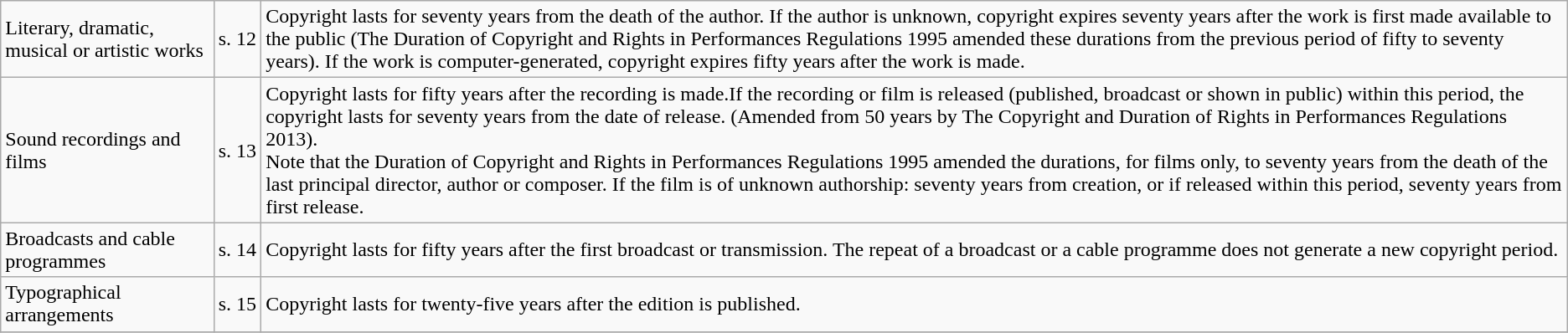<table class="wikitable">
<tr>
<td>Literary, dramatic, musical or artistic works</td>
<td>s. 12</td>
<td>Copyright lasts for seventy years from the death of the author. If the author is unknown, copyright expires seventy years after the work is first made available to the public (The Duration of Copyright and Rights in Performances Regulations 1995 amended these durations from the previous period of fifty to seventy years). If the work is computer-generated, copyright expires fifty years after the work is made.</td>
</tr>
<tr>
<td>Sound recordings and films</td>
<td>s. 13</td>
<td>Copyright lasts for fifty years after the recording is made.If the recording or film is released (published, broadcast or shown in public) within this period, the copyright lasts for seventy years from the date of release. (Amended from 50 years by The Copyright and Duration of Rights in Performances Regulations 2013).<br>Note that the Duration of Copyright and Rights in Performances Regulations 1995 amended the durations, for films only, to seventy years from the death of the last principal director, author or composer. If the film is of unknown authorship: seventy years from creation, or if released within this period, seventy years from first release.</td>
</tr>
<tr>
<td>Broadcasts and cable programmes</td>
<td>s. 14</td>
<td>Copyright lasts for fifty years after the first broadcast or transmission. The repeat of a broadcast or a cable programme does not generate a new copyright period.</td>
</tr>
<tr>
<td>Typographical arrangements</td>
<td>s. 15</td>
<td>Copyright lasts for twenty-five years after the edition is published.</td>
</tr>
<tr>
</tr>
</table>
